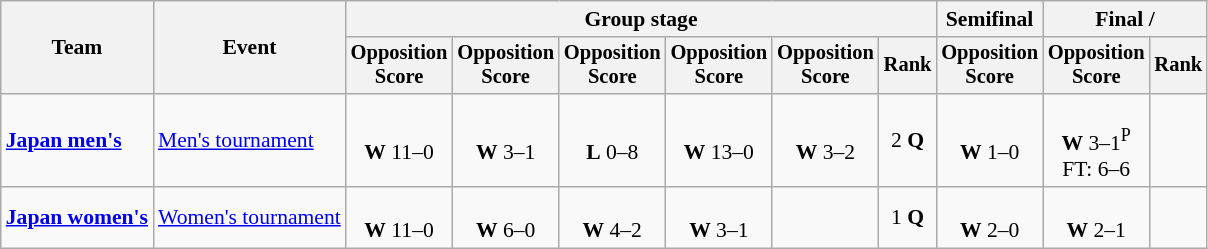<table class=wikitable style=font-size:90%;text-align:center>
<tr>
<th rowspan=2>Team</th>
<th rowspan=2>Event</th>
<th colspan=6>Group stage</th>
<th>Semifinal</th>
<th colspan=2>Final / </th>
</tr>
<tr style=font-size:95%>
<th>Opposition<br>Score</th>
<th>Opposition<br>Score</th>
<th>Opposition<br>Score</th>
<th>Opposition<br>Score</th>
<th>Opposition<br>Score</th>
<th>Rank</th>
<th>Opposition<br>Score</th>
<th>Opposition<br>Score</th>
<th>Rank</th>
</tr>
<tr>
<td style="text-align:left"><strong><a href='#'>Japan men's</a></strong></td>
<td style="text-align:left"><a href='#'>Men's tournament</a></td>
<td><br><strong>W</strong> 11–0</td>
<td><br><strong>W</strong> 3–1</td>
<td><br><strong>L</strong> 0–8</td>
<td><br><strong>W</strong> 13–0</td>
<td><br><strong>W</strong> 3–2</td>
<td>2 <strong>Q</strong></td>
<td><br><strong>W</strong> 1–0</td>
<td><br><strong>W</strong> 3–1<sup>P</sup><br>FT: 6–6</td>
<td></td>
</tr>
<tr>
<td style="text-align:left"><strong><a href='#'>Japan women's</a></strong></td>
<td style="text-align:left"><a href='#'>Women's tournament</a></td>
<td><br><strong>W</strong> 11–0</td>
<td><br><strong>W</strong> 6–0</td>
<td><br><strong>W</strong> 4–2</td>
<td><br><strong>W</strong> 3–1</td>
<td></td>
<td>1 <strong>Q</strong></td>
<td><br><strong>W</strong> 2–0</td>
<td><br><strong>W</strong> 2–1</td>
<td></td>
</tr>
</table>
